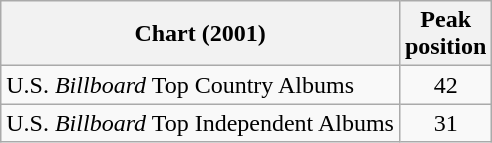<table class="wikitable">
<tr>
<th>Chart (2001)</th>
<th>Peak<br>position</th>
</tr>
<tr>
<td>U.S. <em>Billboard</em> Top Country Albums</td>
<td align="center">42</td>
</tr>
<tr>
<td>U.S. <em>Billboard</em> Top Independent Albums</td>
<td align="center">31</td>
</tr>
</table>
